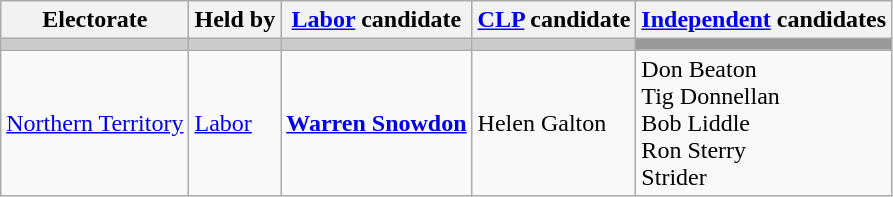<table class="wikitable">
<tr>
<th>Electorate</th>
<th>Held by</th>
<th><a href='#'>Labor</a> candidate</th>
<th><a href='#'>CLP</a> candidate</th>
<th><a href='#'>Independent</a> candidates</th>
</tr>
<tr bgcolor="#cccccc">
<td></td>
<td></td>
<td></td>
<td></td>
<td bgcolor="#999999"></td>
</tr>
<tr>
<td><a href='#'>Northern Territory</a></td>
<td><a href='#'>Labor</a></td>
<td><strong><a href='#'>Warren Snowdon</a></strong></td>
<td>Helen Galton</td>
<td>Don Beaton<br>Tig Donnellan<br>Bob Liddle<br>Ron Sterry<br>Strider</td>
</tr>
</table>
